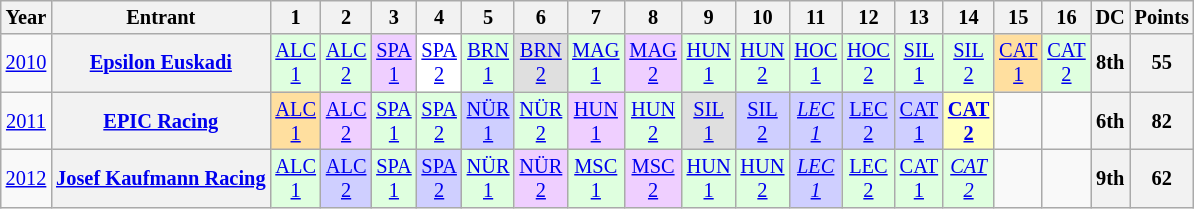<table class="wikitable" style="text-align:center; font-size:85%">
<tr>
<th>Year</th>
<th>Entrant</th>
<th>1</th>
<th>2</th>
<th>3</th>
<th>4</th>
<th>5</th>
<th>6</th>
<th>7</th>
<th>8</th>
<th>9</th>
<th>10</th>
<th>11</th>
<th>12</th>
<th>13</th>
<th>14</th>
<th>15</th>
<th>16</th>
<th>DC</th>
<th>Points</th>
</tr>
<tr>
<td><a href='#'>2010</a></td>
<th nowrap><a href='#'>Epsilon Euskadi</a></th>
<td style="background:#dfffdf;"><a href='#'>ALC<br>1</a><br></td>
<td style="background:#dfffdf;"><a href='#'>ALC<br>2</a><br></td>
<td style="background:#efcfff;"><a href='#'>SPA<br>1</a><br></td>
<td style="background:#ffffff;"><a href='#'>SPA<br>2</a><br></td>
<td style="background:#dfffdf;"><a href='#'>BRN<br>1</a><br></td>
<td style="background:#dfdfdf;"><a href='#'>BRN<br>2</a><br></td>
<td style="background:#dfffdf;"><a href='#'>MAG<br>1</a><br></td>
<td style="background:#efcfff;"><a href='#'>MAG<br>2</a><br></td>
<td style="background:#dfffdf;"><a href='#'>HUN<br>1</a><br></td>
<td style="background:#dfffdf;"><a href='#'>HUN<br>2</a><br></td>
<td style="background:#dfffdf;"><a href='#'>HOC<br>1</a><br></td>
<td style="background:#dfffdf;"><a href='#'>HOC<br>2</a><br></td>
<td style="background:#dfffdf;"><a href='#'>SIL<br>1</a><br></td>
<td style="background:#dfffdf;"><a href='#'>SIL<br>2</a><br></td>
<td style="background:#ffdf9f;"><a href='#'>CAT<br>1</a><br></td>
<td style="background:#dfffdf;"><a href='#'>CAT<br>2</a><br></td>
<th>8th</th>
<th>55</th>
</tr>
<tr>
<td><a href='#'>2011</a></td>
<th nowrap><a href='#'>EPIC Racing</a></th>
<td style="background:#ffdf9f;"><a href='#'>ALC<br>1</a><br></td>
<td style="background:#efcfff;"><a href='#'>ALC<br>2</a><br></td>
<td style="background:#dfffdf;"><a href='#'>SPA<br>1</a><br></td>
<td style="background:#dfffdf;"><a href='#'>SPA<br>2</a><br></td>
<td style="background:#cfcfff;"><a href='#'>NÜR<br>1</a><br></td>
<td style="background:#dfffdf;"><a href='#'>NÜR<br>2</a><br></td>
<td style="background:#efcfff;"><a href='#'>HUN<br>1</a><br></td>
<td style="background:#dfffdf;"><a href='#'>HUN<br>2</a><br></td>
<td style="background:#dfdfdf;"><a href='#'>SIL<br>1</a><br></td>
<td style="background:#cfcfff;"><a href='#'>SIL<br>2</a><br></td>
<td style="background:#cfcfff;"><em><a href='#'>LEC<br>1</a></em><br></td>
<td style="background:#cfcfff;"><a href='#'>LEC<br>2</a><br></td>
<td style="background:#cfcfff;"><a href='#'>CAT<br>1</a><br></td>
<td style="background:#ffffbf;"><strong><a href='#'>CAT<br>2</a></strong><br></td>
<td></td>
<td></td>
<th>6th</th>
<th>82</th>
</tr>
<tr>
<td><a href='#'>2012</a></td>
<th nowrap><a href='#'>Josef Kaufmann Racing</a></th>
<td style="background:#dfffdf;"><a href='#'>ALC<br>1</a><br></td>
<td style="background:#cfcfff;"><a href='#'>ALC<br>2</a><br></td>
<td style="background:#dfffdf;"><a href='#'>SPA<br>1</a><br></td>
<td style="background:#cfcfff;"><a href='#'>SPA<br>2</a><br></td>
<td style="background:#dfffdf;"><a href='#'>NÜR<br>1</a><br></td>
<td style="background:#efcfff;"><a href='#'>NÜR<br>2</a><br></td>
<td style="background:#dfffdf;"><a href='#'>MSC<br>1</a><br></td>
<td style="background:#efcfff;"><a href='#'>MSC<br>2</a><br></td>
<td style="background:#dfffdf;"><a href='#'>HUN<br>1</a><br></td>
<td style="background:#dfffdf;"><a href='#'>HUN<br>2</a><br></td>
<td style="background:#cfcfff;"><em><a href='#'>LEC<br>1</a></em><br></td>
<td style="background:#dfffdf;"><a href='#'>LEC<br>2</a><br></td>
<td style="background:#dfffdf;"><a href='#'>CAT<br>1</a><br></td>
<td style="background:#dfffdf;"><em><a href='#'>CAT<br>2</a></em><br></td>
<td></td>
<td></td>
<th>9th</th>
<th>62</th>
</tr>
</table>
